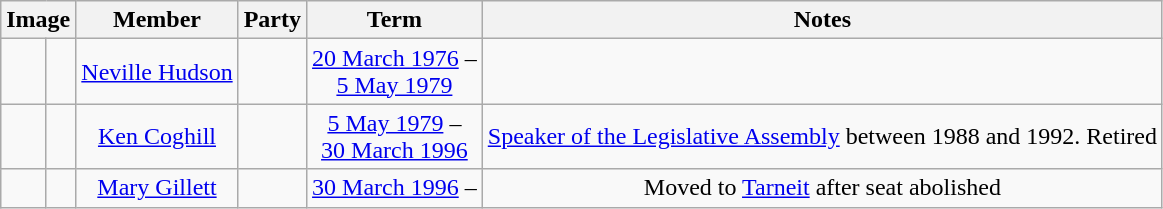<table class="wikitable" style="text-align:center">
<tr>
<th colspan=2>Image</th>
<th>Member</th>
<th>Party</th>
<th>Term</th>
<th>Notes</th>
</tr>
<tr>
<td> </td>
<td></td>
<td><a href='#'>Neville Hudson</a><br></td>
<td></td>
<td><a href='#'>20 March 1976</a> –<br> <a href='#'>5 May 1979</a></td>
<td></td>
</tr>
<tr>
<td> </td>
<td></td>
<td><a href='#'>Ken Coghill</a><br></td>
<td></td>
<td><a href='#'>5 May 1979</a> –<br> <a href='#'>30 March 1996</a></td>
<td><a href='#'>Speaker of the Legislative Assembly</a> between 1988 and 1992. Retired</td>
</tr>
<tr>
<td> </td>
<td></td>
<td><a href='#'>Mary Gillett</a><br></td>
<td></td>
<td><a href='#'>30 March 1996</a> –<br> </td>
<td>Moved to <a href='#'>Tarneit</a> after seat abolished</td>
</tr>
</table>
